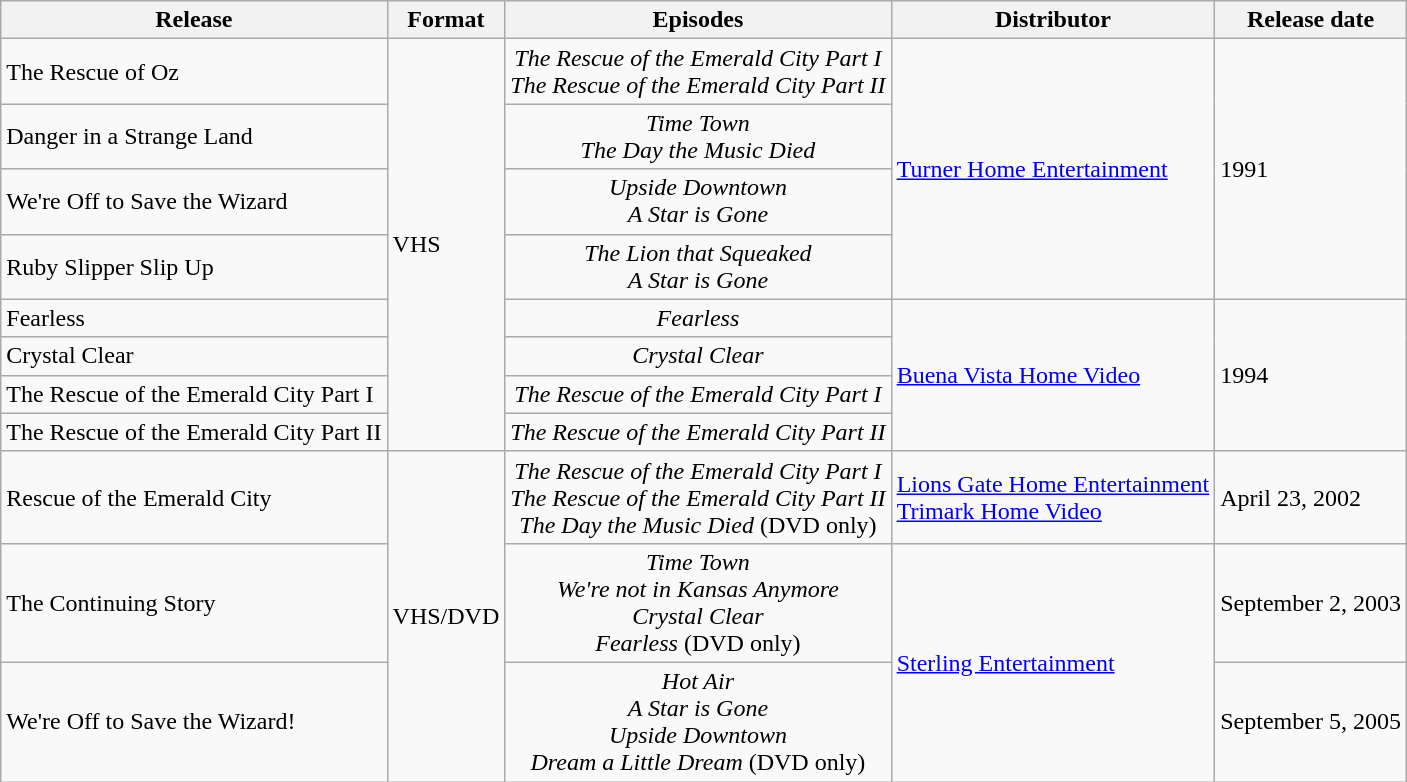<table class="wikitable">
<tr>
<th>Release</th>
<th>Format</th>
<th>Episodes</th>
<th>Distributor</th>
<th>Release date</th>
</tr>
<tr>
<td>The Rescue of Oz</td>
<td rowspan = "8">VHS</td>
<td style="text-align:center;"><em>The Rescue of the Emerald City Part I</em><br><em>The Rescue of the Emerald City Part II</em></td>
<td rowspan = "4"><a href='#'>Turner Home Entertainment</a></td>
<td rowspan = "4">1991</td>
</tr>
<tr>
<td>Danger in a Strange Land</td>
<td style="text-align:center;"><em>Time Town</em><br><em>The Day the Music Died</em></td>
</tr>
<tr>
<td>We're Off to Save the Wizard</td>
<td style="text-align:center;"><em>Upside Downtown</em><br><em>A Star is Gone</em></td>
</tr>
<tr>
<td>Ruby Slipper Slip Up</td>
<td style="text-align:center;"><em>The Lion that Squeaked</em><br><em>A Star is Gone</em></td>
</tr>
<tr>
<td>Fearless</td>
<td style="text-align:center;"><em>Fearless</em></td>
<td rowspan = "4"><a href='#'>Buena Vista Home Video</a></td>
<td rowspan = "4">1994</td>
</tr>
<tr>
<td>Crystal Clear</td>
<td style="text-align:center;"><em>Crystal Clear</em></td>
</tr>
<tr>
<td>The Rescue of the Emerald City Part I</td>
<td style="text-align:center;"><em>The Rescue of the Emerald City Part I</em></td>
</tr>
<tr>
<td>The Rescue of the Emerald City Part II</td>
<td style="text-align:center;"><em>The Rescue of the Emerald City Part II</em></td>
</tr>
<tr>
<td>Rescue of the Emerald City</td>
<td rowspan = "3">VHS/DVD</td>
<td style="text-align:center;"><em>The Rescue of the Emerald City Part I</em><br><em>The Rescue of the Emerald City Part II</em><br><em>The Day the Music Died</em> (DVD only)</td>
<td><a href='#'>Lions Gate Home Entertainment</a><br><a href='#'>Trimark Home Video</a></td>
<td>April 23, 2002</td>
</tr>
<tr>
<td>The Continuing Story</td>
<td style="text-align:center;"><em>Time Town</em><br><em>We're not in Kansas Anymore</em><br><em>Crystal Clear</em><br><em>Fearless</em> (DVD only)</td>
<td rowspan = "2"><a href='#'>Sterling Entertainment</a></td>
<td>September 2, 2003</td>
</tr>
<tr>
<td>We're Off to Save the Wizard!</td>
<td style="text-align:center;"><em>Hot Air</em><br><em>A Star is Gone</em><br><em>Upside Downtown</em><br><em>Dream a Little Dream</em> (DVD only)</td>
<td>September 5, 2005</td>
</tr>
</table>
